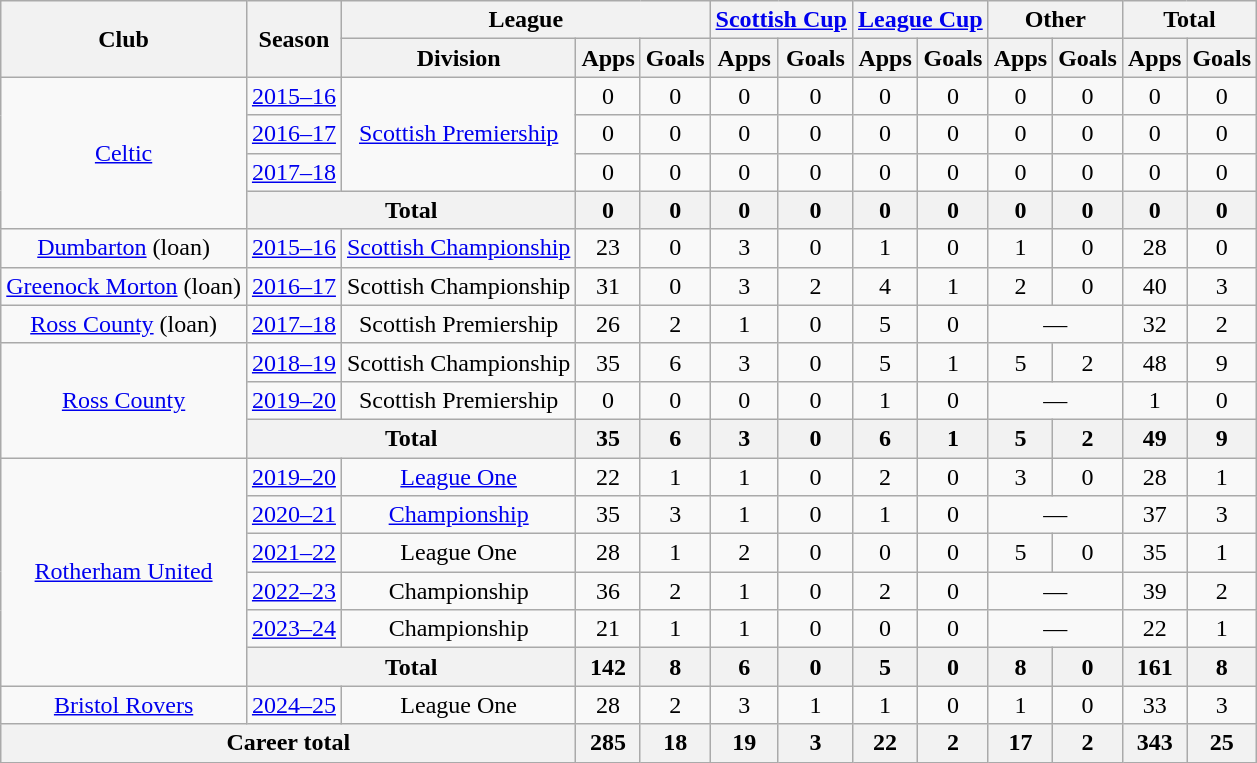<table class="wikitable" style="text-align:center">
<tr>
<th rowspan="2">Club</th>
<th rowspan="2">Season</th>
<th colspan="3">League</th>
<th colspan="2"><a href='#'>Scottish Cup</a></th>
<th colspan="2"><a href='#'>League Cup</a></th>
<th colspan="2">Other</th>
<th colspan="2">Total</th>
</tr>
<tr>
<th>Division</th>
<th>Apps</th>
<th>Goals</th>
<th>Apps</th>
<th>Goals</th>
<th>Apps</th>
<th>Goals</th>
<th>Apps</th>
<th>Goals</th>
<th>Apps</th>
<th>Goals</th>
</tr>
<tr>
<td rowspan=4><a href='#'>Celtic</a></td>
<td><a href='#'>2015–16</a></td>
<td rowspan=3><a href='#'>Scottish Premiership</a></td>
<td>0</td>
<td>0</td>
<td>0</td>
<td>0</td>
<td>0</td>
<td>0</td>
<td>0</td>
<td>0</td>
<td>0</td>
<td>0</td>
</tr>
<tr>
<td><a href='#'>2016–17</a></td>
<td>0</td>
<td>0</td>
<td>0</td>
<td>0</td>
<td>0</td>
<td>0</td>
<td>0</td>
<td>0</td>
<td>0</td>
<td>0</td>
</tr>
<tr>
<td><a href='#'>2017–18</a></td>
<td>0</td>
<td>0</td>
<td>0</td>
<td>0</td>
<td>0</td>
<td>0</td>
<td>0</td>
<td>0</td>
<td>0</td>
<td>0</td>
</tr>
<tr>
<th colspan=2>Total</th>
<th>0</th>
<th>0</th>
<th>0</th>
<th>0</th>
<th>0</th>
<th>0</th>
<th>0</th>
<th>0</th>
<th>0</th>
<th>0</th>
</tr>
<tr>
<td><a href='#'>Dumbarton</a> (loan)</td>
<td><a href='#'>2015–16</a></td>
<td><a href='#'>Scottish Championship</a></td>
<td>23</td>
<td>0</td>
<td>3</td>
<td>0</td>
<td>1</td>
<td>0</td>
<td>1</td>
<td>0</td>
<td>28</td>
<td>0</td>
</tr>
<tr>
<td><a href='#'>Greenock Morton</a> (loan)</td>
<td><a href='#'>2016–17</a></td>
<td>Scottish Championship</td>
<td>31</td>
<td>0</td>
<td>3</td>
<td>2</td>
<td>4</td>
<td>1</td>
<td>2</td>
<td>0</td>
<td>40</td>
<td>3</td>
</tr>
<tr>
<td><a href='#'>Ross County</a> (loan)</td>
<td><a href='#'>2017–18</a></td>
<td>Scottish Premiership</td>
<td>26</td>
<td>2</td>
<td>1</td>
<td>0</td>
<td>5</td>
<td>0</td>
<td colspan="2">—</td>
<td>32</td>
<td>2</td>
</tr>
<tr>
<td rowspan=3><a href='#'>Ross County</a></td>
<td><a href='#'>2018–19</a></td>
<td>Scottish Championship</td>
<td>35</td>
<td>6</td>
<td>3</td>
<td>0</td>
<td>5</td>
<td>1</td>
<td>5</td>
<td>2</td>
<td>48</td>
<td>9</td>
</tr>
<tr>
<td><a href='#'>2019–20</a></td>
<td>Scottish Premiership</td>
<td>0</td>
<td>0</td>
<td>0</td>
<td>0</td>
<td>1</td>
<td>0</td>
<td colspan="2">—</td>
<td>1</td>
<td>0</td>
</tr>
<tr>
<th colspan=2>Total</th>
<th>35</th>
<th>6</th>
<th>3</th>
<th>0</th>
<th>6</th>
<th>1</th>
<th>5</th>
<th>2</th>
<th>49</th>
<th>9</th>
</tr>
<tr>
<td rowspan=6><a href='#'>Rotherham United</a></td>
<td><a href='#'>2019–20</a></td>
<td><a href='#'>League One</a></td>
<td>22</td>
<td>1</td>
<td>1</td>
<td>0</td>
<td>2</td>
<td>0</td>
<td>3</td>
<td>0</td>
<td>28</td>
<td>1</td>
</tr>
<tr>
<td><a href='#'>2020–21</a></td>
<td><a href='#'>Championship</a></td>
<td>35</td>
<td>3</td>
<td>1</td>
<td>0</td>
<td>1</td>
<td>0</td>
<td colspan="2">—</td>
<td>37</td>
<td>3</td>
</tr>
<tr>
<td><a href='#'>2021–22</a></td>
<td>League One</td>
<td>28</td>
<td>1</td>
<td>2</td>
<td>0</td>
<td>0</td>
<td>0</td>
<td>5</td>
<td>0</td>
<td>35</td>
<td>1</td>
</tr>
<tr>
<td><a href='#'>2022–23</a></td>
<td>Championship</td>
<td>36</td>
<td>2</td>
<td>1</td>
<td>0</td>
<td>2</td>
<td>0</td>
<td colspan="2">—</td>
<td>39</td>
<td>2</td>
</tr>
<tr>
<td><a href='#'>2023–24</a></td>
<td>Championship</td>
<td>21</td>
<td>1</td>
<td>1</td>
<td>0</td>
<td>0</td>
<td>0</td>
<td colspan="2">—</td>
<td>22</td>
<td>1</td>
</tr>
<tr>
<th colspan=2>Total</th>
<th>142</th>
<th>8</th>
<th>6</th>
<th>0</th>
<th>5</th>
<th>0</th>
<th>8</th>
<th>0</th>
<th>161</th>
<th>8</th>
</tr>
<tr>
<td><a href='#'>Bristol Rovers</a></td>
<td><a href='#'>2024–25</a></td>
<td>League One</td>
<td>28</td>
<td>2</td>
<td>3</td>
<td>1</td>
<td>1</td>
<td>0</td>
<td>1</td>
<td>0</td>
<td>33</td>
<td>3</td>
</tr>
<tr>
<th colspan="3">Career total</th>
<th>285</th>
<th>18</th>
<th>19</th>
<th>3</th>
<th>22</th>
<th>2</th>
<th>17</th>
<th>2</th>
<th>343</th>
<th>25</th>
</tr>
</table>
